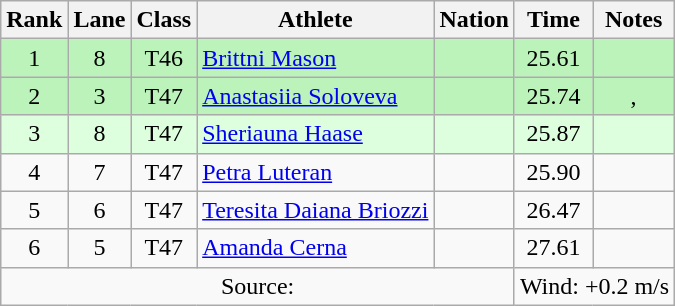<table class="wikitable sortable" style="text-align:center;">
<tr>
<th scope="col">Rank</th>
<th scope="col">Lane</th>
<th scope="col">Class</th>
<th scope="col">Athlete</th>
<th scope="col">Nation</th>
<th scope="col">Time</th>
<th scope="col">Notes</th>
</tr>
<tr bgcolor=bbf3bb>
<td>1</td>
<td>8</td>
<td>T46</td>
<td align=left><a href='#'>Brittni Mason</a></td>
<td align=left></td>
<td>25.61</td>
<td></td>
</tr>
<tr bgcolor="#bbf3bb">
<td>2</td>
<td>3</td>
<td>T47</td>
<td align=left><a href='#'>Anastasiia Soloveva</a></td>
<td align=left></td>
<td>25.74</td>
<td>, </td>
</tr>
<tr bgcolor=ddffdd>
<td>3</td>
<td>8</td>
<td>T47</td>
<td align=left><a href='#'>Sheriauna Haase</a></td>
<td align=left></td>
<td>25.87</td>
<td></td>
</tr>
<tr>
<td>4</td>
<td>7</td>
<td>T47</td>
<td align=left><a href='#'>Petra Luteran</a></td>
<td align=left></td>
<td>25.90</td>
<td></td>
</tr>
<tr>
<td>5</td>
<td>6</td>
<td>T47</td>
<td align=left><a href='#'>Teresita Daiana Briozzi</a></td>
<td align=left></td>
<td>26.47</td>
<td></td>
</tr>
<tr>
<td>6</td>
<td>5</td>
<td>T47</td>
<td align=left><a href='#'>Amanda Cerna</a></td>
<td align=left></td>
<td>27.61</td>
<td></td>
</tr>
<tr class="sortbottom">
<td colspan=5>Source:</td>
<td colspan="2" style="text-align:left;">Wind: +0.2 m/s</td>
</tr>
</table>
